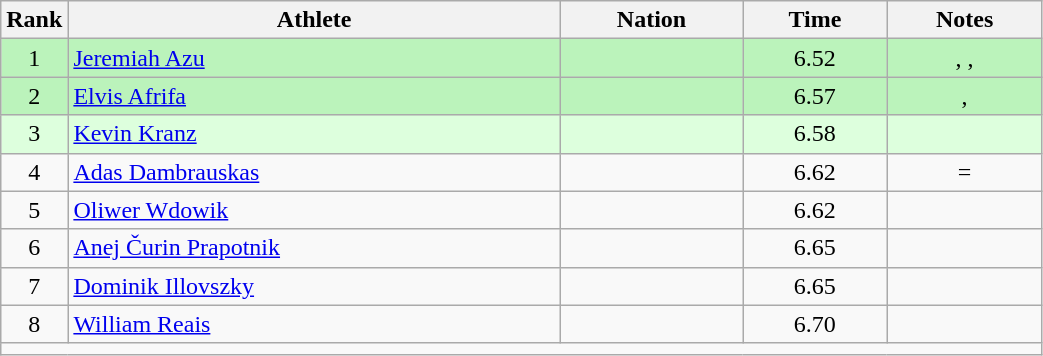<table class="wikitable sortable" style="text-align:center;width: 55%;">
<tr>
<th scope="col" style="width: 10px;">Rank</th>
<th scope="col">Athlete</th>
<th scope="col">Nation</th>
<th scope="col">Time</th>
<th scope="col">Notes</th>
</tr>
<tr bgcolor=bbf3bb>
<td>1</td>
<td align=left><a href='#'>Jeremiah Azu</a></td>
<td align=left></td>
<td>6.52</td>
<td>, , </td>
</tr>
<tr bgcolor=bbf3bb>
<td>2</td>
<td align=left><a href='#'>Elvis Afrifa</a></td>
<td align=left></td>
<td>6.57</td>
<td>, </td>
</tr>
<tr bgcolor=ddffdd>
<td>3</td>
<td align=left><a href='#'>Kevin Kranz</a></td>
<td align=left></td>
<td>6.58</td>
<td></td>
</tr>
<tr>
<td>4</td>
<td align=left><a href='#'>Adas Dambrauskas</a></td>
<td align=left></td>
<td>6.62 </td>
<td>=</td>
</tr>
<tr>
<td>5</td>
<td align=left><a href='#'>Oliwer Wdowik</a></td>
<td align=left></td>
<td>6.62 </td>
<td></td>
</tr>
<tr>
<td>6</td>
<td align=left><a href='#'>Anej Čurin Prapotnik</a></td>
<td align=left></td>
<td>6.65 </td>
<td></td>
</tr>
<tr>
<td>7</td>
<td align=left><a href='#'>Dominik Illovszky</a></td>
<td align=left></td>
<td>6.65 </td>
<td></td>
</tr>
<tr>
<td>8</td>
<td align=left><a href='#'>William Reais</a></td>
<td align=left></td>
<td>6.70</td>
<td></td>
</tr>
<tr class="sortbottom">
<td colspan="5"></td>
</tr>
</table>
